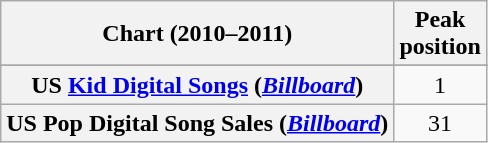<table class="wikitable sortable plainrowheaders" style="text-align:center">
<tr>
<th>Chart (2010–2011)</th>
<th>Peak<br>position</th>
</tr>
<tr>
</tr>
<tr>
<th scope="row">US <a href='#'>Kid Digital Songs</a> (<a href='#'><em>Billboard</em></a>)</th>
<td>1</td>
</tr>
<tr>
<th scope="row">US Pop Digital Song Sales (<em><a href='#'>Billboard</a></em>)</th>
<td>31</td>
</tr>
</table>
